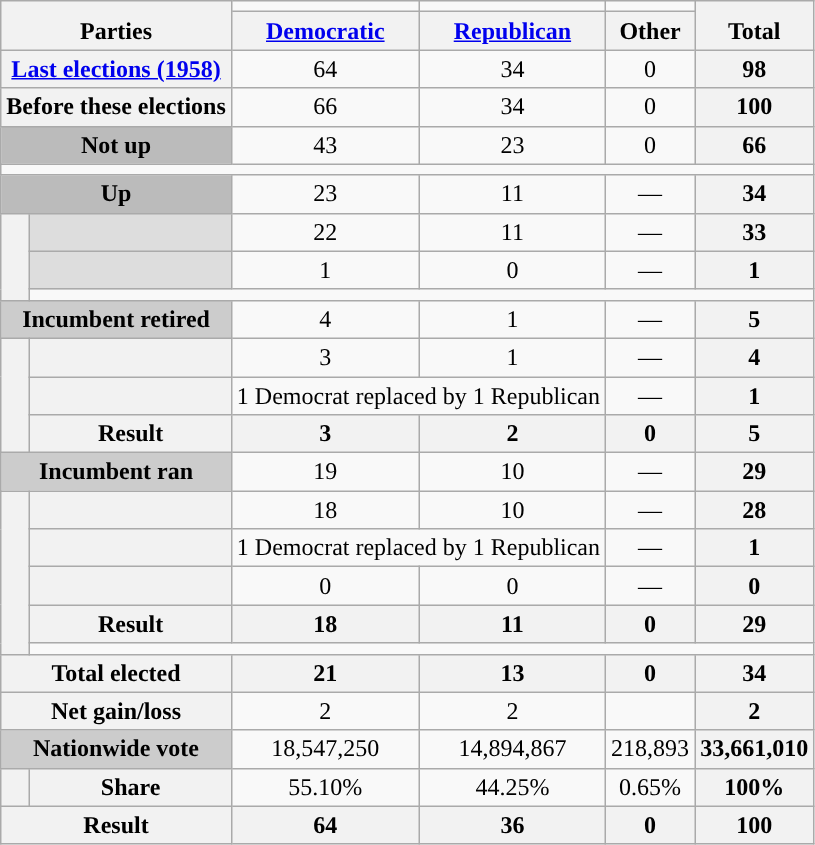<table class=wikitable style=text-align:center>
<tr valign=bottom>
<th rowspan=2 colspan=2>Parties</th>
<td style="background-color:"></td>
<td style="background-color:"></td>
<td style="background-color:"></td>
<th rowspan=2>Total</th>
</tr>
<tr valign=bottom>
<th><a href='#'>Democratic</a></th>
<th><a href='#'>Republican</a></th>
<th>Other</th>
</tr>
<tr>
<th colspan=2><a href='#'>Last elections (1958)</a></th>
<td>64</td>
<td>34</td>
<td>0</td>
<th>98</th>
</tr>
<tr>
<th colspan=2>Before these elections</th>
<td>66</td>
<td>34</td>
<td>0</td>
<th>100</th>
</tr>
<tr>
<th colspan=2 style="background:#bbb">Not up</th>
<td>43</td>
<td>23</td>
<td>0</td>
<th>66</th>
</tr>
<tr>
<td colspan=100></td>
</tr>
<tr>
<th colspan=2 style="background:#bbb">Up</th>
<td>23</td>
<td>11</td>
<td>—</td>
<th>34</th>
</tr>
<tr>
<th rowspan=3></th>
<th style="background:#ddd"></th>
<td>22</td>
<td>11</td>
<td>—</td>
<th>33</th>
</tr>
<tr>
<th style="background:#ddd"></th>
<td>1</td>
<td>0</td>
<td>—</td>
<th>1</th>
</tr>
<tr>
<td colspan=100></td>
</tr>
<tr>
<th colspan=2 style="background:#ccc">Incumbent retired</th>
<td>4</td>
<td>1</td>
<td>—</td>
<th>5</th>
</tr>
<tr>
<th rowspan=3></th>
<th></th>
<td>3</td>
<td>1</td>
<td>—</td>
<th>4</th>
</tr>
<tr>
<th></th>
<td colspan=2 >1 Democrat replaced by 1 Republican</td>
<td>—</td>
<th>1</th>
</tr>
<tr>
<th>Result</th>
<th>3</th>
<th>2</th>
<th>0</th>
<th>5</th>
</tr>
<tr>
<th colspan=2 style="background:#ccc">Incumbent ran</th>
<td>19</td>
<td>10</td>
<td>—</td>
<th>29</th>
</tr>
<tr>
<th rowspan=5></th>
<th></th>
<td>18</td>
<td>10</td>
<td>—</td>
<th>28</th>
</tr>
<tr>
<th></th>
<td colspan=2 >1 Democrat replaced by 1 Republican</td>
<td>—</td>
<th>1</th>
</tr>
<tr>
<th></th>
<td>0</td>
<td>0</td>
<td>—</td>
<th>0</th>
</tr>
<tr>
<th>Result</th>
<th>18</th>
<th>11</th>
<th>0</th>
<th>29</th>
</tr>
<tr>
<td colspan=100></td>
</tr>
<tr>
<th colspan=2>Total elected</th>
<th>21</th>
<th>13</th>
<th>0</th>
<th>34</th>
</tr>
<tr>
<th colspan=2>Net gain/loss</th>
<td>2</td>
<td>2</td>
<td></td>
<th>2</th>
</tr>
<tr>
<th colspan=2 style="background:#ccc">Nationwide vote</th>
<td>18,547,250</td>
<td>14,894,867</td>
<td>218,893</td>
<th>33,661,010</th>
</tr>
<tr>
<th></th>
<th>Share</th>
<td>55.10%</td>
<td>44.25%</td>
<td>0.65%</td>
<th>100%</th>
</tr>
<tr>
<th colspan=2>Result</th>
<th>64</th>
<th>36</th>
<th>0</th>
<th>100</th>
</tr>
</table>
